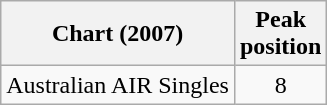<table class="wikitable">
<tr>
<th align="left">Chart (2007)</th>
<th align="left">Peak<br>position</th>
</tr>
<tr>
<td align="left">Australian AIR Singles</td>
<td align="center">8</td>
</tr>
</table>
